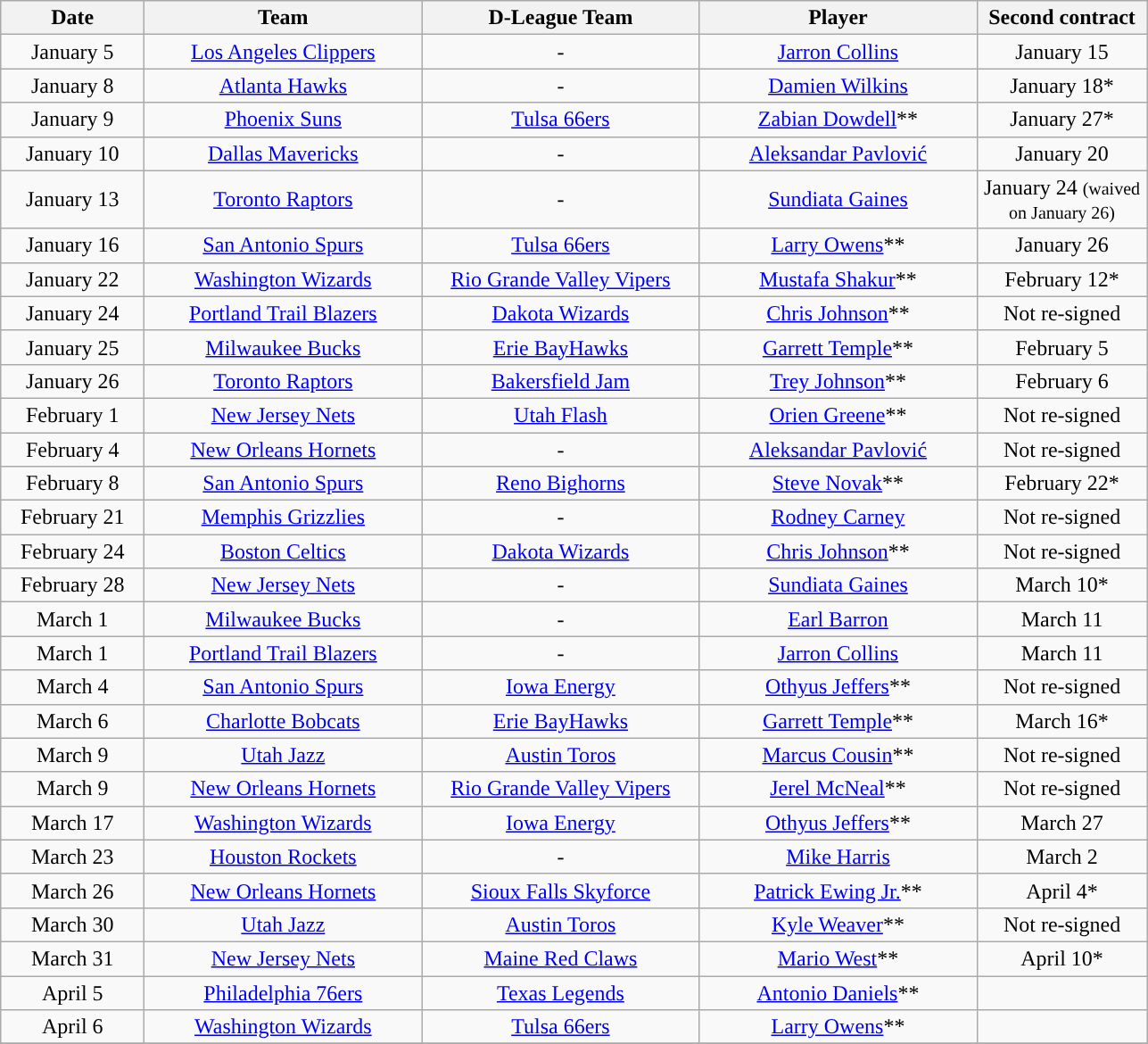<table class="wikitable" style="text-align: center">
<tr>
<th style="width:100px">Date</th>
<th style="width:200px">Team</th>
<th style="width:200px">D-League Team</th>
<th style="width:200px">Player</th>
<th style="width:120px">Second contract</th>
</tr>
<tr>
<td align="center">January 5</td>
<td><a href='#'>Los Angeles Clippers</a></td>
<td>-</td>
<td><a href='#'>Jarron Collins</a></td>
<td>January 15</td>
</tr>
<tr>
<td align="center">January 8</td>
<td><a href='#'>Atlanta Hawks</a></td>
<td>-</td>
<td><a href='#'>Damien Wilkins</a></td>
<td>January 18*</td>
</tr>
<tr>
<td align="center">January 9</td>
<td><a href='#'>Phoenix Suns</a></td>
<td><a href='#'>Tulsa 66ers</a></td>
<td><a href='#'>Zabian Dowdell</a>**</td>
<td>January 27*</td>
</tr>
<tr>
<td align="center">January 10</td>
<td><a href='#'>Dallas Mavericks</a></td>
<td>-</td>
<td><a href='#'>Aleksandar Pavlović</a></td>
<td>January 20</td>
</tr>
<tr>
<td align="center">January 13</td>
<td><a href='#'>Toronto Raptors</a></td>
<td>-</td>
<td><a href='#'>Sundiata Gaines</a></td>
<td>January 24 <small> (waived on January 26) </small></td>
</tr>
<tr>
<td align="center">January 16</td>
<td><a href='#'>San Antonio Spurs</a></td>
<td><a href='#'>Tulsa 66ers</a></td>
<td><a href='#'>Larry Owens</a>**</td>
<td>January 26</td>
</tr>
<tr>
<td align="center">January 22</td>
<td><a href='#'>Washington Wizards</a></td>
<td><a href='#'>Rio Grande Valley Vipers</a></td>
<td><a href='#'>Mustafa Shakur</a>**</td>
<td>February 12*</td>
</tr>
<tr>
<td align="center">January 24</td>
<td><a href='#'>Portland Trail Blazers</a></td>
<td><a href='#'>Dakota Wizards</a></td>
<td><a href='#'>Chris Johnson</a>**</td>
<td>Not re-signed</td>
</tr>
<tr>
<td align="center">January 25</td>
<td><a href='#'>Milwaukee Bucks</a></td>
<td><a href='#'>Erie BayHawks</a></td>
<td><a href='#'>Garrett Temple</a>**</td>
<td>February 5</td>
</tr>
<tr>
<td align="center">January 26</td>
<td><a href='#'>Toronto Raptors</a></td>
<td><a href='#'>Bakersfield Jam</a></td>
<td><a href='#'>Trey Johnson</a>**</td>
<td>February 6</td>
</tr>
<tr>
<td align="center">February 1</td>
<td><a href='#'>New Jersey Nets</a></td>
<td><a href='#'>Utah Flash</a></td>
<td><a href='#'>Orien Greene</a>**</td>
<td>Not re-signed</td>
</tr>
<tr>
<td align="center">February 4</td>
<td><a href='#'>New Orleans Hornets</a></td>
<td>-</td>
<td><a href='#'>Aleksandar Pavlović</a></td>
<td>Not re-signed</td>
</tr>
<tr>
<td align="center">February 8</td>
<td><a href='#'>San Antonio Spurs</a></td>
<td><a href='#'>Reno Bighorns</a></td>
<td><a href='#'>Steve Novak</a>**</td>
<td>February 22*</td>
</tr>
<tr>
<td align="center">February 21</td>
<td><a href='#'>Memphis Grizzlies</a></td>
<td>-</td>
<td><a href='#'>Rodney Carney</a></td>
<td>Not re-signed</td>
</tr>
<tr>
<td align="center">February 24</td>
<td><a href='#'>Boston Celtics</a></td>
<td><a href='#'>Dakota Wizards</a></td>
<td><a href='#'>Chris Johnson</a>**</td>
<td>Not re-signed</td>
</tr>
<tr>
<td align="center">February 28</td>
<td><a href='#'>New Jersey Nets</a></td>
<td>-</td>
<td><a href='#'>Sundiata Gaines</a></td>
<td>March 10*</td>
</tr>
<tr>
<td align="center">March 1</td>
<td><a href='#'>Milwaukee Bucks</a></td>
<td>-</td>
<td><a href='#'>Earl Barron</a></td>
<td>March 11</td>
</tr>
<tr>
<td align="center">March 1</td>
<td><a href='#'>Portland Trail Blazers</a></td>
<td>-</td>
<td><a href='#'>Jarron Collins</a></td>
<td>March 11</td>
</tr>
<tr>
<td align="center">March 4</td>
<td><a href='#'>San Antonio Spurs</a></td>
<td><a href='#'>Iowa Energy</a></td>
<td><a href='#'>Othyus Jeffers</a>**</td>
<td>Not re-signed</td>
</tr>
<tr>
<td align="center">March 6</td>
<td><a href='#'>Charlotte Bobcats</a></td>
<td><a href='#'>Erie BayHawks</a></td>
<td><a href='#'>Garrett Temple</a>**</td>
<td>March 16*</td>
</tr>
<tr>
<td align="center">March 9</td>
<td><a href='#'>Utah Jazz</a></td>
<td><a href='#'>Austin Toros</a></td>
<td><a href='#'>Marcus Cousin</a>**</td>
<td>Not re-signed</td>
</tr>
<tr>
<td align="center">March 9</td>
<td><a href='#'>New Orleans Hornets</a></td>
<td><a href='#'>Rio Grande Valley Vipers</a></td>
<td><a href='#'>Jerel McNeal</a>**</td>
<td>Not re-signed</td>
</tr>
<tr>
<td align="center:">March 17</td>
<td><a href='#'>Washington Wizards</a></td>
<td><a href='#'>Iowa Energy</a></td>
<td><a href='#'>Othyus Jeffers</a>**</td>
<td>March 27</td>
</tr>
<tr>
<td align="center:">March 23</td>
<td><a href='#'>Houston Rockets</a></td>
<td>-</td>
<td><a href='#'>Mike Harris</a></td>
<td>March 2</td>
</tr>
<tr>
<td align="center:">March 26</td>
<td><a href='#'>New Orleans Hornets</a></td>
<td><a href='#'>Sioux Falls Skyforce</a></td>
<td><a href='#'>Patrick Ewing Jr.</a>**</td>
<td>April 4*</td>
</tr>
<tr>
<td align="center:">March 30</td>
<td><a href='#'>Utah Jazz</a></td>
<td><a href='#'>Austin Toros</a></td>
<td><a href='#'>Kyle Weaver</a>**</td>
<td>Not re-signed</td>
</tr>
<tr>
<td align="center:">March 31</td>
<td><a href='#'>New Jersey Nets</a></td>
<td><a href='#'>Maine Red Claws</a></td>
<td><a href='#'>Mario West</a>**</td>
<td>April 10*</td>
</tr>
<tr>
<td align="center:">April 5</td>
<td><a href='#'>Philadelphia 76ers</a></td>
<td><a href='#'>Texas Legends</a></td>
<td><a href='#'>Antonio Daniels</a>**</td>
<td></td>
</tr>
<tr>
<td align="center">April 6</td>
<td><a href='#'>Washington Wizards</a></td>
<td><a href='#'>Tulsa 66ers</a></td>
<td><a href='#'>Larry Owens</a>**</td>
<td></td>
</tr>
<tr>
</tr>
</table>
